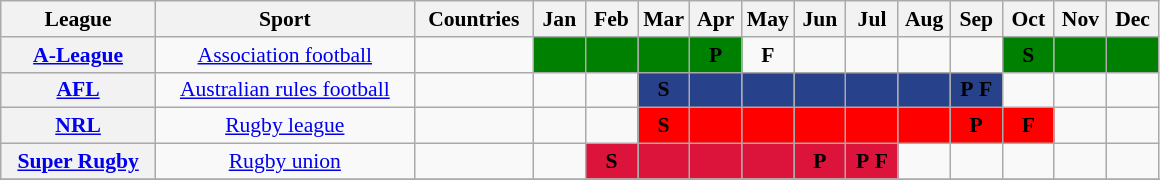<table class="wikitable sortable" style="font-size:90%; text-align:center;">
<tr>
<th>League</th>
<th>Sport</th>
<th>Countries</th>
<th width="4.5%" class="unsortable">Jan</th>
<th width="4.5%" class="unsortable">Feb</th>
<th width="4.5%" class="unsortable">Mar</th>
<th width="4.5%" class="unsortable">Apr</th>
<th width="4.5%" class="unsortable">May</th>
<th width="4.5%" class="unsortable">Jun</th>
<th width="4.5%" class="unsortable">Jul</th>
<th width="4.5%" class="unsortable">Aug</th>
<th width="4.5%" class="unsortable">Sep</th>
<th width="4.5%" class="unsortable">Oct</th>
<th width="4.5%" class="unsortable">Nov</th>
<th width="4.5%" class="unsortable">Dec</th>
</tr>
<tr>
<th><a href='#'>A-League</a></th>
<td><a href='#'>Association football</a></td>
<td> </td>
<td style="background: green"> </td>
<td style="background: green"> </td>
<td style="background: green"> </td>
<td style="background: green"><strong>P</strong></td>
<td><strong>F</strong></td>
<td> </td>
<td> </td>
<td> </td>
<td> </td>
<td style="background: green"><strong>S</strong></td>
<td style="background: green"> </td>
<td style="background: green"> </td>
</tr>
<tr>
<th><a href='#'>AFL</a></th>
<td><a href='#'>Australian rules football</a></td>
<td></td>
<td> </td>
<td> </td>
<td style="background: #28418b"><strong>S</strong></td>
<td style="background: #28418b"> </td>
<td style="background: #28418b"> </td>
<td style="background: #28418b"> </td>
<td style="background: #28418b"> </td>
<td style="background: #28418b"> </td>
<td style="background: #28418b"><strong>P</strong> <strong>F</strong></td>
<td> </td>
<td> </td>
<td> </td>
</tr>
<tr>
<th><a href='#'>NRL</a></th>
<td><a href='#'>Rugby league</a></td>
<td> </td>
<td> </td>
<td> </td>
<td style="background: red"><strong>S</strong></td>
<td style="background: red"> </td>
<td style="background: red"> </td>
<td style="background: red"> </td>
<td style="background: red"> </td>
<td style="background: red"> </td>
<td style="background: red"><strong>P</strong></td>
<td style="background: red"><strong>F</strong></td>
<td> </td>
<td> </td>
</tr>
<tr>
<th><a href='#'>Super Rugby</a></th>
<td><a href='#'>Rugby union</a></td>
<td>  </td>
<td> </td>
<td style="background: #DC143C"><strong>S</strong></td>
<td style="background: #DC143C"> </td>
<td style="background: #DC143C"> </td>
<td style="background: #DC143C"> </td>
<td style="background: #DC143C"><strong>P</strong></td>
<td style="background: #DC143C"><strong>P</strong> <strong>F</strong></td>
<td> </td>
<td> </td>
<td> </td>
<td> </td>
<td> </td>
</tr>
<tr>
</tr>
</table>
